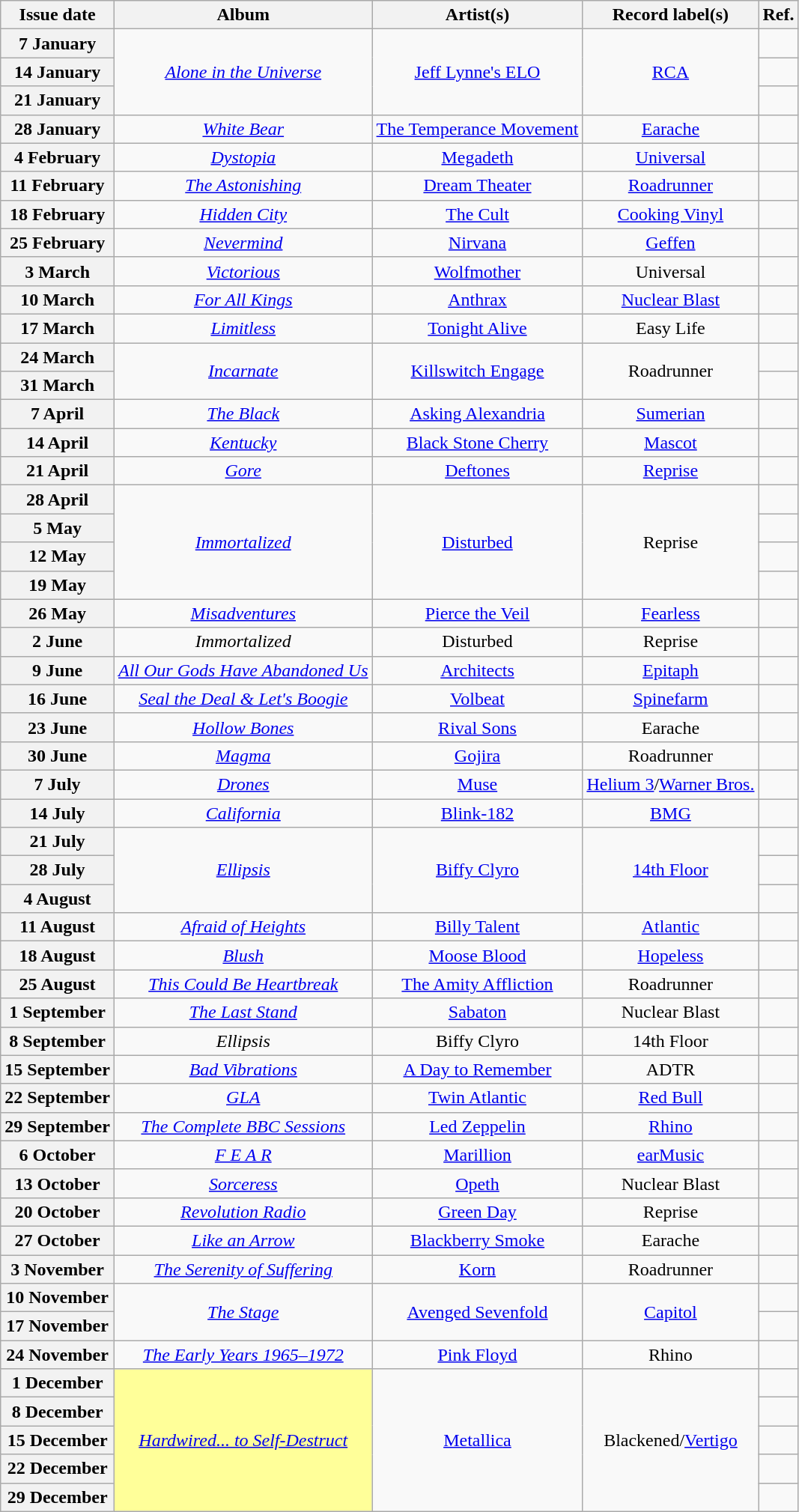<table class="wikitable plainrowheaders" style="text-align:center">
<tr>
<th scope="col">Issue date</th>
<th scope="col">Album</th>
<th scope="col">Artist(s)</th>
<th scope="col">Record label(s)</th>
<th scope="col">Ref.</th>
</tr>
<tr>
<th scope="row">7 January</th>
<td rowspan="3"><em><a href='#'>Alone in the Universe</a></em></td>
<td rowspan="3"><a href='#'>Jeff Lynne's ELO</a></td>
<td rowspan="3"><a href='#'>RCA</a></td>
<td></td>
</tr>
<tr>
<th scope="row">14 January</th>
<td></td>
</tr>
<tr>
<th scope="row">21 January</th>
<td></td>
</tr>
<tr>
<th scope="row">28 January</th>
<td><em><a href='#'>White Bear</a></em></td>
<td><a href='#'>The Temperance Movement</a></td>
<td><a href='#'>Earache</a></td>
<td></td>
</tr>
<tr>
<th scope="row">4 February</th>
<td><em><a href='#'>Dystopia</a></em></td>
<td><a href='#'>Megadeth</a></td>
<td><a href='#'>Universal</a></td>
<td></td>
</tr>
<tr>
<th scope="row">11 February</th>
<td><em><a href='#'>The Astonishing</a></em></td>
<td><a href='#'>Dream Theater</a></td>
<td><a href='#'>Roadrunner</a></td>
<td></td>
</tr>
<tr>
<th scope="row">18 February</th>
<td><em><a href='#'>Hidden City</a></em></td>
<td><a href='#'>The Cult</a></td>
<td><a href='#'>Cooking Vinyl</a></td>
<td></td>
</tr>
<tr>
<th scope="row">25 February</th>
<td><em><a href='#'>Nevermind</a></em></td>
<td><a href='#'>Nirvana</a></td>
<td><a href='#'>Geffen</a></td>
<td></td>
</tr>
<tr>
<th scope="row">3 March</th>
<td><em><a href='#'>Victorious</a></em></td>
<td><a href='#'>Wolfmother</a></td>
<td>Universal</td>
<td></td>
</tr>
<tr>
<th scope="row">10 March</th>
<td><em><a href='#'>For All Kings</a></em></td>
<td><a href='#'>Anthrax</a></td>
<td><a href='#'>Nuclear Blast</a></td>
<td></td>
</tr>
<tr>
<th scope="row">17 March</th>
<td><em><a href='#'>Limitless</a></em></td>
<td><a href='#'>Tonight Alive</a></td>
<td>Easy Life</td>
<td></td>
</tr>
<tr>
<th scope="row">24 March</th>
<td rowspan="2"><em><a href='#'>Incarnate</a></em></td>
<td rowspan="2"><a href='#'>Killswitch Engage</a></td>
<td rowspan="2">Roadrunner</td>
<td></td>
</tr>
<tr>
<th scope="row">31 March</th>
<td></td>
</tr>
<tr>
<th scope="row">7 April</th>
<td><em><a href='#'>The Black</a></em></td>
<td><a href='#'>Asking Alexandria</a></td>
<td><a href='#'>Sumerian</a></td>
<td></td>
</tr>
<tr>
<th scope="row">14 April</th>
<td><em><a href='#'>Kentucky</a></em></td>
<td><a href='#'>Black Stone Cherry</a></td>
<td><a href='#'>Mascot</a></td>
<td></td>
</tr>
<tr>
<th scope="row">21 April</th>
<td><em><a href='#'>Gore</a></em></td>
<td><a href='#'>Deftones</a></td>
<td><a href='#'>Reprise</a></td>
<td></td>
</tr>
<tr>
<th scope="row">28 April</th>
<td rowspan="4"><em><a href='#'>Immortalized</a></em></td>
<td rowspan="4"><a href='#'>Disturbed</a></td>
<td rowspan="4">Reprise</td>
<td></td>
</tr>
<tr>
<th scope="row">5 May</th>
<td></td>
</tr>
<tr>
<th scope="row">12 May</th>
<td></td>
</tr>
<tr>
<th scope="row">19 May</th>
<td></td>
</tr>
<tr>
<th scope="row">26 May</th>
<td><em><a href='#'>Misadventures</a></em></td>
<td><a href='#'>Pierce the Veil</a></td>
<td><a href='#'>Fearless</a></td>
<td></td>
</tr>
<tr>
<th scope="row">2 June</th>
<td><em>Immortalized</em></td>
<td>Disturbed</td>
<td>Reprise</td>
<td></td>
</tr>
<tr>
<th scope="row">9 June</th>
<td><em><a href='#'>All Our Gods Have Abandoned Us</a></em></td>
<td><a href='#'>Architects</a></td>
<td><a href='#'>Epitaph</a></td>
<td></td>
</tr>
<tr>
<th scope="row">16 June</th>
<td><em><a href='#'>Seal the Deal & Let's Boogie</a></em></td>
<td><a href='#'>Volbeat</a></td>
<td><a href='#'>Spinefarm</a></td>
<td></td>
</tr>
<tr>
<th scope="row">23 June</th>
<td><em><a href='#'>Hollow Bones</a></em></td>
<td><a href='#'>Rival Sons</a></td>
<td>Earache</td>
<td></td>
</tr>
<tr>
<th scope="row">30 June</th>
<td><em><a href='#'>Magma</a></em></td>
<td><a href='#'>Gojira</a></td>
<td>Roadrunner</td>
<td></td>
</tr>
<tr>
<th scope="row">7 July</th>
<td><em><a href='#'>Drones</a></em></td>
<td><a href='#'>Muse</a></td>
<td><a href='#'>Helium 3</a>/<a href='#'>Warner Bros.</a></td>
<td></td>
</tr>
<tr>
<th scope="row">14 July</th>
<td><em><a href='#'>California</a></em></td>
<td><a href='#'>Blink-182</a></td>
<td><a href='#'>BMG</a></td>
<td></td>
</tr>
<tr>
<th scope="row">21 July</th>
<td rowspan="3"><em><a href='#'>Ellipsis</a></em></td>
<td rowspan="3"><a href='#'>Biffy Clyro</a></td>
<td rowspan="3"><a href='#'>14th Floor</a></td>
<td></td>
</tr>
<tr>
<th scope="row">28 July</th>
<td></td>
</tr>
<tr>
<th scope="row">4 August</th>
<td></td>
</tr>
<tr>
<th scope="row">11 August</th>
<td><em><a href='#'>Afraid of Heights</a></em></td>
<td><a href='#'>Billy Talent</a></td>
<td><a href='#'>Atlantic</a></td>
<td></td>
</tr>
<tr>
<th scope="row">18 August</th>
<td><em><a href='#'>Blush</a></em></td>
<td><a href='#'>Moose Blood</a></td>
<td><a href='#'>Hopeless</a></td>
<td></td>
</tr>
<tr>
<th scope="row">25 August</th>
<td><em><a href='#'>This Could Be Heartbreak</a></em></td>
<td><a href='#'>The Amity Affliction</a></td>
<td>Roadrunner</td>
<td></td>
</tr>
<tr>
<th scope="row">1 September</th>
<td><em><a href='#'>The Last Stand</a></em></td>
<td><a href='#'>Sabaton</a></td>
<td>Nuclear Blast</td>
<td></td>
</tr>
<tr>
<th scope="row">8 September</th>
<td><em>Ellipsis</em></td>
<td>Biffy Clyro</td>
<td>14th Floor</td>
<td></td>
</tr>
<tr>
<th scope="row">15 September</th>
<td><em><a href='#'>Bad Vibrations</a></em></td>
<td><a href='#'>A Day to Remember</a></td>
<td>ADTR</td>
<td></td>
</tr>
<tr>
<th scope="row">22 September</th>
<td><em><a href='#'>GLA</a></em></td>
<td><a href='#'>Twin Atlantic</a></td>
<td><a href='#'>Red Bull</a></td>
<td></td>
</tr>
<tr>
<th scope="row">29 September</th>
<td><em><a href='#'>The Complete BBC Sessions</a></em></td>
<td><a href='#'>Led Zeppelin</a></td>
<td><a href='#'>Rhino</a></td>
<td></td>
</tr>
<tr>
<th scope="row">6 October</th>
<td><em><a href='#'>F E A R</a></em></td>
<td><a href='#'>Marillion</a></td>
<td><a href='#'>earMusic</a></td>
<td></td>
</tr>
<tr>
<th scope="row">13 October</th>
<td><em><a href='#'>Sorceress</a></em></td>
<td><a href='#'>Opeth</a></td>
<td>Nuclear Blast</td>
<td></td>
</tr>
<tr>
<th scope="row">20 October</th>
<td><em><a href='#'>Revolution Radio</a></em></td>
<td><a href='#'>Green Day</a></td>
<td>Reprise</td>
<td></td>
</tr>
<tr>
<th scope="row">27 October</th>
<td><em><a href='#'>Like an Arrow</a></em></td>
<td><a href='#'>Blackberry Smoke</a></td>
<td>Earache</td>
<td></td>
</tr>
<tr>
<th scope="row">3 November</th>
<td><em><a href='#'>The Serenity of Suffering</a></em></td>
<td><a href='#'>Korn</a></td>
<td>Roadrunner</td>
<td></td>
</tr>
<tr>
<th scope="row">10 November</th>
<td rowspan="2"><em><a href='#'>The Stage</a></em></td>
<td rowspan="2"><a href='#'>Avenged Sevenfold</a></td>
<td rowspan="2"><a href='#'>Capitol</a></td>
<td></td>
</tr>
<tr>
<th scope="row">17 November</th>
<td></td>
</tr>
<tr>
<th scope="row">24 November</th>
<td><em><a href='#'>The Early Years 1965–1972</a></em></td>
<td><a href='#'>Pink Floyd</a></td>
<td>Rhino</td>
<td></td>
</tr>
<tr>
<th scope="row">1 December</th>
<td rowspan="5" style="background-color:#FFFF99"><em><a href='#'>Hardwired... to Self-Destruct</a></em> </td>
<td rowspan="5"><a href='#'>Metallica</a></td>
<td rowspan="5">Blackened/<a href='#'>Vertigo</a></td>
<td></td>
</tr>
<tr>
<th scope="row">8 December</th>
<td></td>
</tr>
<tr>
<th scope="row">15 December</th>
<td></td>
</tr>
<tr>
<th scope="row">22 December</th>
<td></td>
</tr>
<tr>
<th scope="row">29 December</th>
<td></td>
</tr>
</table>
